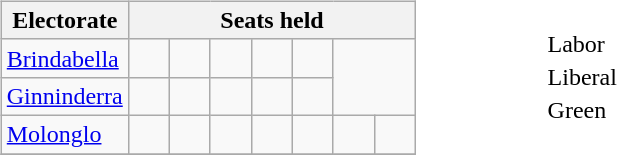<table>
<tr>
<td width=65%><br><table class="wikitable">
<tr>
<th>Electorate</th>
<th colspan=7>Seats held</th>
</tr>
<tr>
<td><a href='#'>Brindabella</a></td>
<td width=20 > </td>
<td width=20 > </td>
<td width=20 > </td>
<td width=20 > </td>
<td width=20 > </td>
<td colspan = "2" rowspan = "2"></td>
</tr>
<tr>
<td><a href='#'>Ginninderra</a></td>
<td width=20 > </td>
<td width=20 > </td>
<td width=20 > </td>
<td width=20 > </td>
<td width=20 > </td>
</tr>
<tr>
<td><a href='#'>Molonglo</a></td>
<td width=20 > </td>
<td width=20 > </td>
<td width=20 > </td>
<td width=20 > </td>
<td width=20 > </td>
<td width=20 > </td>
<td width=20 > </td>
</tr>
<tr>
</tr>
</table>
</td>
<td width=35% align=center><br><table border=0>
<tr>
<td> </td>
<td>Labor</td>
</tr>
<tr>
<td width=20 > </td>
<td>Liberal</td>
</tr>
<tr>
<td> </td>
<td>Green</td>
</tr>
</table>
</td>
</tr>
</table>
